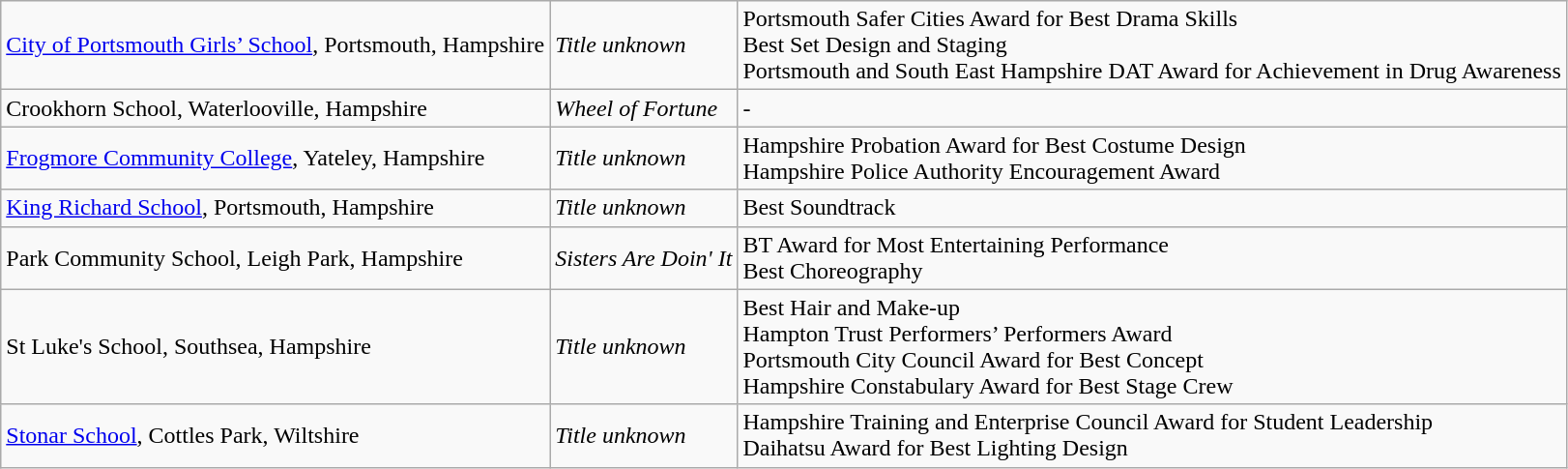<table class="wikitable">
<tr>
<td><a href='#'>City of Portsmouth Girls’ School</a>, Portsmouth, Hampshire</td>
<td><em>Title unknown</em></td>
<td>Portsmouth Safer Cities Award for Best Drama Skills<br>Best Set Design and Staging<br>Portsmouth and South East Hampshire DAT Award for Achievement in Drug Awareness</td>
</tr>
<tr>
<td>Crookhorn School, Waterlooville, Hampshire</td>
<td><em>Wheel of Fortune</em></td>
<td>-</td>
</tr>
<tr>
<td><a href='#'>Frogmore Community College</a>, Yateley, Hampshire</td>
<td><em>Title unknown</em></td>
<td>Hampshire Probation Award for Best Costume Design<br>Hampshire Police Authority Encouragement Award</td>
</tr>
<tr>
<td><a href='#'>King Richard School</a>, Portsmouth, Hampshire</td>
<td><em>Title unknown</em></td>
<td>Best Soundtrack</td>
</tr>
<tr>
<td>Park Community School, Leigh Park, Hampshire</td>
<td><em>Sisters Are Doin' It</em></td>
<td>BT Award for Most Entertaining Performance<br>Best Choreography</td>
</tr>
<tr>
<td>St Luke's School, Southsea, Hampshire</td>
<td><em>Title unknown</em></td>
<td>Best Hair and Make-up<br>Hampton Trust Performers’ Performers Award<br>Portsmouth City Council Award for Best Concept<br>Hampshire Constabulary Award for Best Stage Crew</td>
</tr>
<tr>
<td><a href='#'>Stonar School</a>, Cottles Park, Wiltshire</td>
<td><em>Title unknown</em></td>
<td>Hampshire Training and Enterprise Council Award for Student Leadership<br>Daihatsu Award for Best Lighting Design</td>
</tr>
</table>
